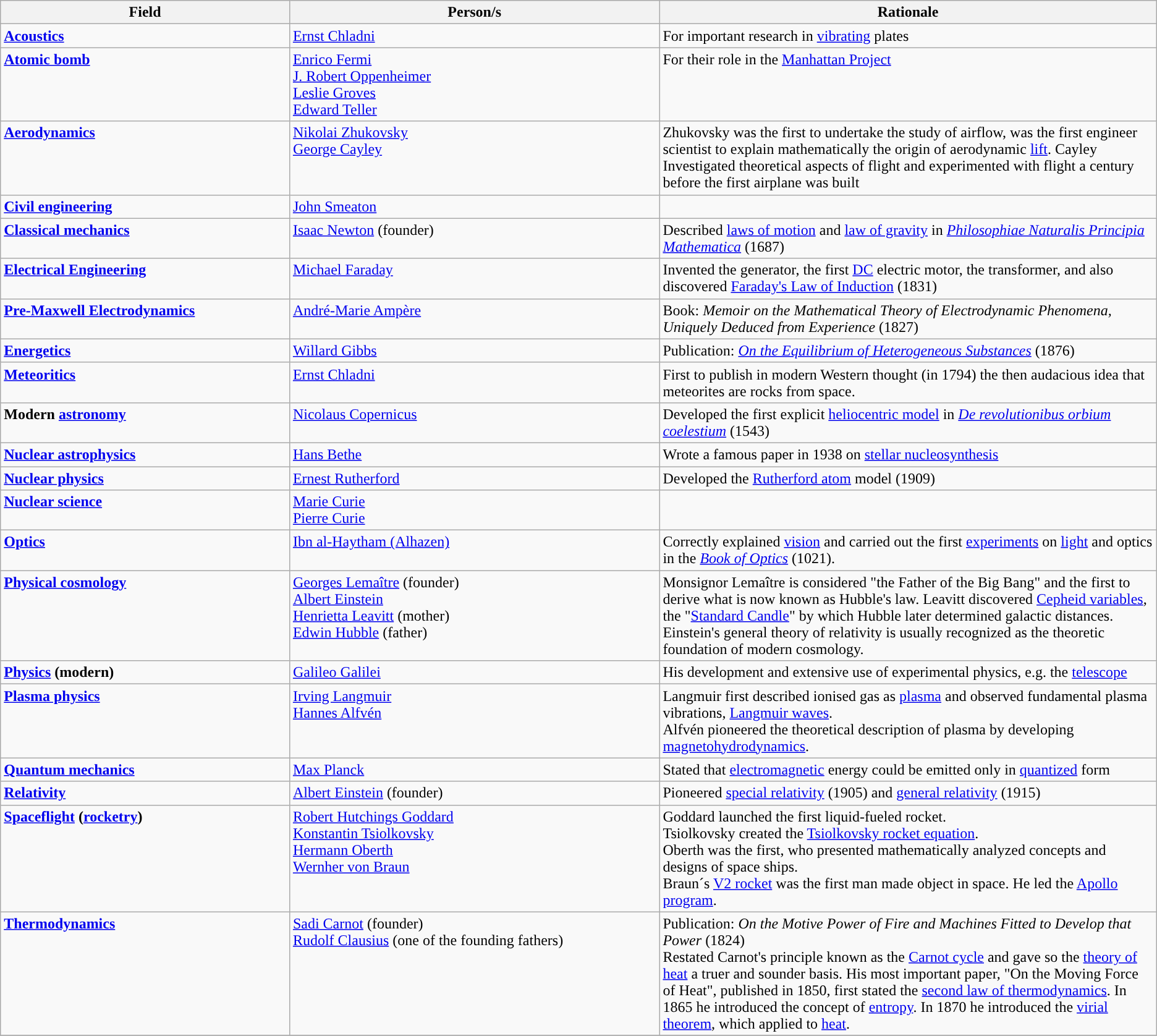<table class="wikitable" style="text-align:left;">
<tr>
<th width="25%">Field</th>
<th width="32%">Person/s<br></th>
<th width="43%">Rationale</th>
</tr>
<tr style="vertical-align:top">
<td><strong><a href='#'>Acoustics</a></strong></td>
<td><a href='#'>Ernst Chladni</a></td>
<td>For important research in <a href='#'>vibrating</a> plates</td>
</tr>
<tr style="vertical-align:top">
<td><strong><a href='#'>Atomic bomb</a></strong></td>
<td><a href='#'>Enrico Fermi</a><br><a href='#'>J. Robert Oppenheimer</a><br><a href='#'>Leslie Groves</a><br><a href='#'>Edward Teller</a></td>
<td>For their role in the <a href='#'>Manhattan Project</a></td>
</tr>
<tr style="vertical-align:top">
<td><strong><a href='#'>Aerodynamics</a></strong></td>
<td><a href='#'>Nikolai Zhukovsky</a><br><a href='#'>George Cayley</a><br></td>
<td>Zhukovsky was the first to undertake the study of airflow, was the first engineer scientist to explain mathematically the origin of aerodynamic <a href='#'>lift</a>. Cayley Investigated theoretical aspects of flight and experimented with flight a century before the first airplane was built</td>
</tr>
<tr style="vertical-align:top">
<td><strong><a href='#'>Civil engineering</a></strong></td>
<td><a href='#'>John Smeaton</a></td>
</tr>
<tr style="vertical-align:top">
<td><strong><a href='#'>Classical mechanics</a></strong></td>
<td><a href='#'>Isaac Newton</a> (founder)</td>
<td>Described <a href='#'>laws of motion</a> and <a href='#'>law of gravity</a> in <em><a href='#'>Philosophiae Naturalis Principia Mathematica</a></em> (1687)</td>
</tr>
<tr style="vertical-align:top">
<td><strong><a href='#'>Electrical Engineering</a></strong></td>
<td><a href='#'>Michael Faraday</a></td>
<td>Invented the generator, the first <a href='#'>DC</a> electric motor, the transformer, and also discovered <a href='#'>Faraday's Law of Induction</a> (1831)</td>
</tr>
<tr style="vertical-align:top">
<td><strong><a href='#'>Pre-Maxwell Electrodynamics</a></strong></td>
<td><a href='#'>André-Marie Ampère</a></td>
<td>Book: <em>Memoir on the Mathematical Theory of Electrodynamic Phenomena, Uniquely Deduced from Experience</em> (1827)</td>
</tr>
<tr style="vertical-align:top">
<td><strong><a href='#'>Energetics</a></strong></td>
<td><a href='#'>Willard Gibbs</a></td>
<td>Publication: <em><a href='#'>On the Equilibrium of Heterogeneous Substances</a></em> (1876)</td>
</tr>
<tr style="vertical-align:top">
<td><strong><a href='#'>Meteoritics</a></strong></td>
<td><a href='#'>Ernst Chladni</a></td>
<td>First to publish in modern Western thought (in 1794) the then audacious idea that meteorites are rocks from space.</td>
</tr>
<tr style="vertical-align:top">
<td><strong>Modern <a href='#'>astronomy</a></strong></td>
<td><a href='#'>Nicolaus Copernicus</a></td>
<td>Developed the first explicit <a href='#'>heliocentric model</a> in <em><a href='#'>De revolutionibus orbium coelestium</a></em> (1543)</td>
</tr>
<tr>
<td><strong><a href='#'>Nuclear astrophysics</a></strong></td>
<td><a href='#'>Hans Bethe</a></td>
<td>Wrote a famous paper in 1938 on <a href='#'>stellar nucleosynthesis</a></td>
</tr>
<tr style="vertical-align:top">
<td><strong><a href='#'>Nuclear physics</a></strong></td>
<td><a href='#'>Ernest Rutherford</a></td>
<td>Developed the <a href='#'>Rutherford atom</a> model (1909)</td>
</tr>
<tr style="vertical-align:top">
<td><strong><a href='#'>Nuclear science</a></strong></td>
<td><a href='#'>Marie Curie</a><br><a href='#'>Pierre Curie</a></td>
<td></td>
</tr>
<tr style="vertical-align:top">
<td><strong><a href='#'>Optics</a></strong></td>
<td><a href='#'>Ibn al-Haytham (Alhazen)</a></td>
<td>Correctly explained <a href='#'>vision</a> and carried out the first <a href='#'>experiments</a> on <a href='#'>light</a> and optics in the <em><a href='#'>Book of Optics</a></em> (1021).</td>
</tr>
<tr style="vertical-align:top">
<td><strong><a href='#'>Physical cosmology</a></strong></td>
<td><a href='#'>Georges Lemaître</a> (founder)<br><a href='#'>Albert Einstein</a><br><a href='#'>Henrietta Leavitt</a> (mother)<br><a href='#'>Edwin Hubble</a> (father)</td>
<td>Monsignor Lemaître is considered "the Father of the Big Bang" and the first to derive what is now known as Hubble's law. Leavitt discovered <a href='#'>Cepheid variables</a>, the "<a href='#'>Standard Candle</a>" by which Hubble later determined galactic distances. Einstein's general theory of relativity is usually recognized as the theoretic foundation of modern cosmology.</td>
</tr>
<tr style="vertical-align:top">
<td><strong><a href='#'>Physics</a> (modern)</strong></td>
<td><a href='#'>Galileo Galilei</a></td>
<td>His development and extensive use of experimental physics, e.g. the <a href='#'>telescope</a></td>
</tr>
<tr style="vertical-align:top">
<td><strong><a href='#'>Plasma physics</a></strong></td>
<td><a href='#'>Irving Langmuir</a><br><a href='#'>Hannes Alfvén</a></td>
<td>Langmuir first described ionised gas as <a href='#'>plasma</a> and observed fundamental plasma vibrations, <a href='#'>Langmuir waves</a>.<br>Alfvén pioneered the theoretical description of plasma by developing <a href='#'>magnetohydrodynamics</a>.</td>
</tr>
<tr style="vertical-align:top">
<td><strong><a href='#'>Quantum mechanics</a></strong></td>
<td><a href='#'>Max Planck</a></td>
<td>Stated that <a href='#'>electromagnetic</a> energy could be emitted only in <a href='#'>quantized</a> form</td>
</tr>
<tr style="vertical-align:top">
<td><strong><a href='#'>Relativity</a></strong></td>
<td><a href='#'>Albert Einstein</a> (founder)</td>
<td>Pioneered <a href='#'>special relativity</a> (1905) and <a href='#'>general relativity</a> (1915)</td>
</tr>
<tr style="vertical-align:top">
<td><strong><a href='#'>Spaceflight</a></strong> <strong>(<a href='#'>rocketry</a>)</strong></td>
<td><a href='#'>Robert Hutchings Goddard</a><br><a href='#'>Konstantin Tsiolkovsky</a><br><a href='#'>Hermann Oberth</a><br><a href='#'>Wernher von Braun</a></td>
<td>Goddard launched the first liquid-fueled rocket.<br>Tsiolkovsky created the <a href='#'>Tsiolkovsky rocket equation</a>.<br>Oberth was the first, who presented mathematically analyzed concepts and designs of space ships.<br>Braun´s <a href='#'>V2 rocket</a> was the first man made object in space. He led the <a href='#'>Apollo program</a>.</td>
</tr>
<tr style="vertical-align:top">
<td><strong><a href='#'>Thermodynamics</a></strong></td>
<td><a href='#'>Sadi Carnot</a> (founder)<br><a href='#'>Rudolf Clausius</a> (one of the founding fathers)</td>
<td>Publication: <em>On the Motive Power of Fire and Machines Fitted to Develop that Power</em> (1824)<br>Restated Carnot's principle known as the <a href='#'>Carnot cycle</a> and gave so the <a href='#'>theory of heat</a> a truer and sounder basis. His most important paper, "On the Moving Force of Heat", published in 1850, first stated the <a href='#'>second law of thermodynamics</a>. In 1865 he introduced the concept of <a href='#'>entropy</a>. In 1870 he introduced the <a href='#'>virial theorem</a>, which applied to <a href='#'>heat</a>.</td>
</tr>
<tr style="vertical-align:top">
</tr>
</table>
